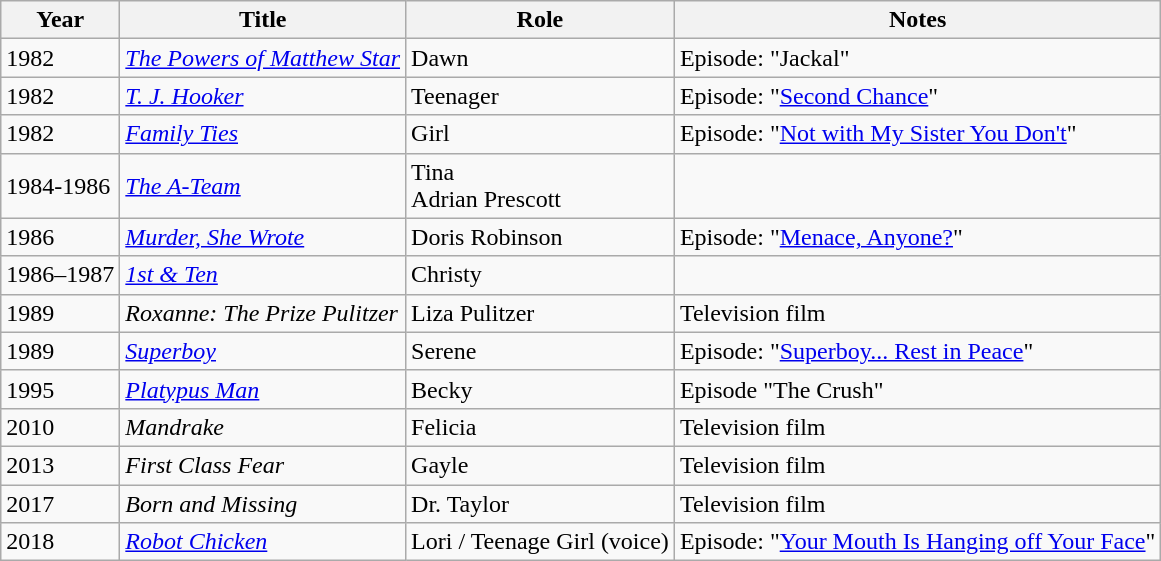<table class="wikitable sortable">
<tr>
<th scope="col">Year</th>
<th scope="col">Title</th>
<th scope="col">Role</th>
<th scope="col" class="unsortable">Notes</th>
</tr>
<tr>
<td>1982</td>
<td><em><a href='#'>The Powers of Matthew Star</a></em></td>
<td>Dawn</td>
<td>Episode: "Jackal"</td>
</tr>
<tr>
<td>1982</td>
<td><em><a href='#'>T. J. Hooker</a></em></td>
<td>Teenager</td>
<td>Episode: "<a href='#'>Second Chance</a>"</td>
</tr>
<tr>
<td>1982</td>
<td><em><a href='#'>Family Ties</a></em></td>
<td>Girl</td>
<td>Episode: "<a href='#'>Not with My Sister You Don't</a>"</td>
</tr>
<tr>
<td>1984-1986</td>
<td><em><a href='#'>The A-Team</a></em></td>
<td>Tina<br>Adrian Prescott</td>
<td></td>
</tr>
<tr>
<td>1986</td>
<td><em><a href='#'>Murder, She Wrote</a></em></td>
<td>Doris Robinson</td>
<td>Episode: "<a href='#'>Menace, Anyone?</a>"</td>
</tr>
<tr>
<td>1986–1987</td>
<td><em><a href='#'>1st & Ten</a></em></td>
<td>Christy</td>
<td></td>
</tr>
<tr>
<td>1989</td>
<td><em>Roxanne: The Prize Pulitzer</em></td>
<td>Liza Pulitzer</td>
<td>Television film</td>
</tr>
<tr>
<td>1989</td>
<td><em><a href='#'>Superboy</a></em></td>
<td>Serene</td>
<td>Episode: "<a href='#'>Superboy... Rest in Peace</a>"</td>
</tr>
<tr>
<td>1995</td>
<td><em><a href='#'>Platypus Man</a></em></td>
<td>Becky</td>
<td>Episode "The Crush"</td>
</tr>
<tr>
<td>2010</td>
<td><em>Mandrake</em></td>
<td>Felicia</td>
<td>Television film</td>
</tr>
<tr>
<td>2013</td>
<td><em>First Class Fear</em></td>
<td>Gayle</td>
<td>Television film</td>
</tr>
<tr>
<td>2017</td>
<td><em>Born and Missing</em></td>
<td>Dr. Taylor</td>
<td>Television film</td>
</tr>
<tr>
<td>2018</td>
<td><em><a href='#'>Robot Chicken</a></em></td>
<td>Lori / Teenage Girl (voice)</td>
<td>Episode: "<a href='#'>Your Mouth Is Hanging off Your Face</a>"</td>
</tr>
</table>
